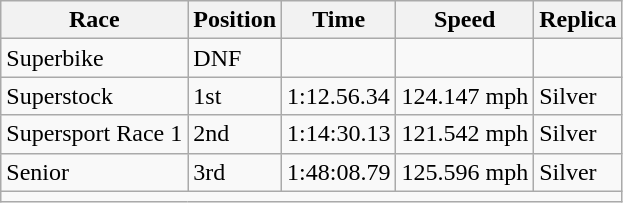<table class="wikitable">
<tr>
<th>Race</th>
<th>Position</th>
<th>Time</th>
<th>Speed</th>
<th>Replica</th>
</tr>
<tr>
<td>Superbike</td>
<td>DNF</td>
<td></td>
<td></td>
<td></td>
</tr>
<tr>
<td>Superstock</td>
<td>1st</td>
<td>1:12.56.34</td>
<td>124.147 mph</td>
<td>Silver</td>
</tr>
<tr>
<td>Supersport Race 1</td>
<td>2nd</td>
<td>1:14:30.13</td>
<td>121.542 mph</td>
<td>Silver</td>
</tr>
<tr>
<td>Senior</td>
<td>3rd</td>
<td>1:48:08.79</td>
<td>125.596 mph</td>
<td>Silver</td>
</tr>
<tr>
<td colspan=5></td>
</tr>
</table>
